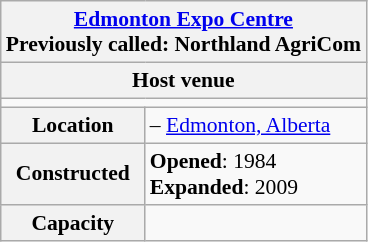<table class=wikitable style="text-align:center; font-size:90%;">
<tr>
<th colspan=2><a href='#'>Edmonton Expo Centre</a><br>Previously called: Northland AgriCom</th>
</tr>
<tr>
<th colspan=2>Host venue</th>
</tr>
<tr>
<td colspan=2></td>
</tr>
<tr align=left>
<th>Location</th>
<td> – <a href='#'>Edmonton, Alberta</a></td>
</tr>
<tr align=left>
<th>Constructed</th>
<td><strong>Opened</strong>: 1984<br><strong>Expanded</strong>: 2009</td>
</tr>
<tr align=left>
<th>Capacity</th>
<td></td>
</tr>
</table>
